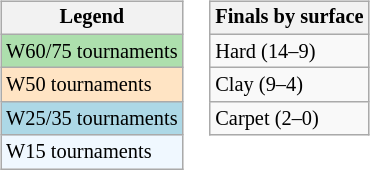<table>
<tr valign=top>
<td><br><table class="wikitable" style="font-size:85%">
<tr>
<th>Legend</th>
</tr>
<tr style="background:#addfad">
<td>W60/75 tournaments</td>
</tr>
<tr style="background:#ffe4c4;">
<td>W50 tournaments</td>
</tr>
<tr style="background:lightblue;">
<td>W25/35 tournaments</td>
</tr>
<tr style="background:#f0f8ff;">
<td>W15 tournaments</td>
</tr>
</table>
</td>
<td><br><table class="wikitable" style="font-size:85%">
<tr>
<th>Finals by surface</th>
</tr>
<tr>
<td>Hard (14–9)</td>
</tr>
<tr>
<td>Clay (9–4)</td>
</tr>
<tr>
<td>Carpet (2–0)</td>
</tr>
</table>
</td>
</tr>
</table>
